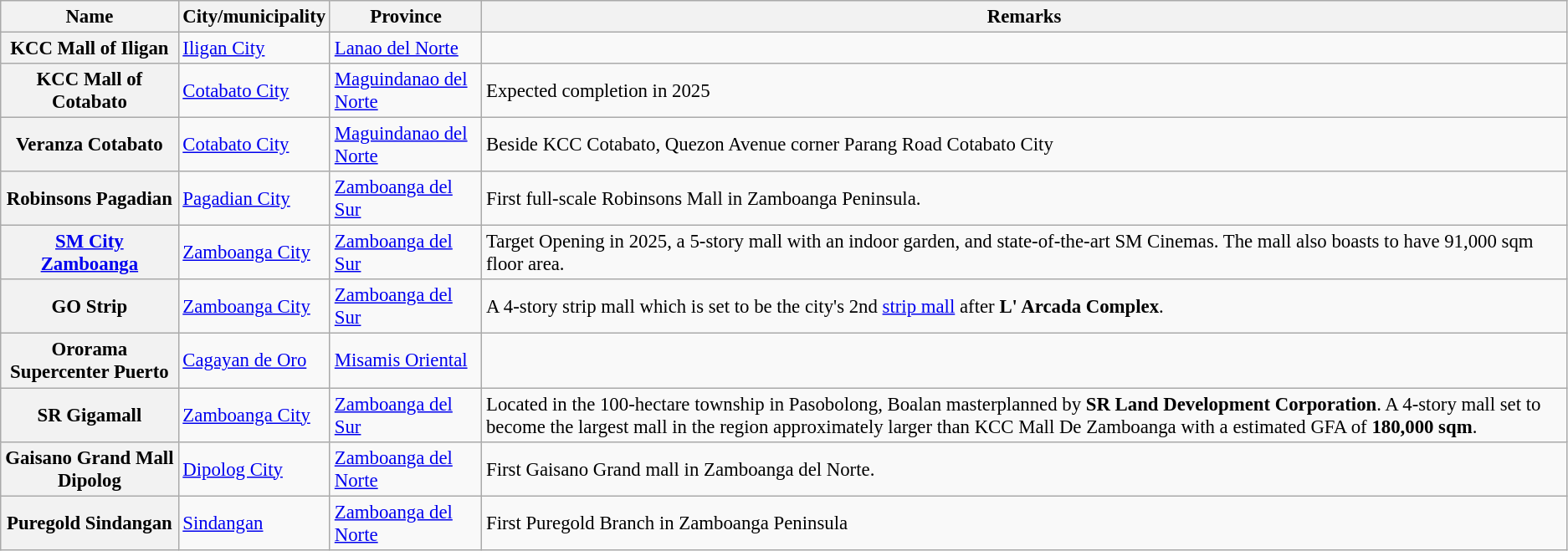<table class="wikitable sortable plainrowheaders" style="font-size:95%;">
<tr>
<th scope="col">Name</th>
<th scope="col">City/municipality</th>
<th scope="col">Province</th>
<th scope="col" class="unsortable">Remarks</th>
</tr>
<tr>
<th scope="row">KCC Mall of Iligan</th>
<td><a href='#'>Iligan City</a></td>
<td><a href='#'>Lanao del Norte</a></td>
<td></td>
</tr>
<tr>
<th scope="row">KCC Mall of Cotabato</th>
<td><a href='#'>Cotabato City</a></td>
<td><a href='#'>Maguindanao del Norte</a></td>
<td>Expected completion in 2025</td>
</tr>
<tr>
<th scope="row">Veranza Cotabato</th>
<td><a href='#'>Cotabato City</a></td>
<td><a href='#'>Maguindanao del Norte</a></td>
<td>Beside KCC Cotabato, Quezon Avenue corner Parang Road Cotabato City</td>
</tr>
<tr>
<th scope="row">Robinsons Pagadian</th>
<td><a href='#'>Pagadian City</a></td>
<td><a href='#'>Zamboanga del Sur</a></td>
<td>First full-scale Robinsons Mall in Zamboanga Peninsula.</td>
</tr>
<tr>
<th scope="row"><a href='#'>SM City Zamboanga</a></th>
<td><a href='#'>Zamboanga City</a></td>
<td><a href='#'>Zamboanga del Sur</a></td>
<td>Target Opening in 2025, a 5-story mall with an indoor garden, and state-of-the-art SM Cinemas. The mall also boasts to have 91,000 sqm floor area. </td>
</tr>
<tr>
<th scope="row">GO Strip</th>
<td><a href='#'>Zamboanga City</a></td>
<td><a href='#'>Zamboanga del Sur</a></td>
<td>A 4-story strip mall which is set to be the city's 2nd <a href='#'>strip mall</a> after <strong>L' Arcada Complex</strong>.</td>
</tr>
<tr>
<th scope="row">Ororama Supercenter Puerto</th>
<td><a href='#'>Cagayan de Oro</a></td>
<td><a href='#'>Misamis Oriental</a></td>
<td></td>
</tr>
<tr>
<th scope="row">SR Gigamall </th>
<td><a href='#'>Zamboanga City</a></td>
<td><a href='#'>Zamboanga del Sur</a></td>
<td>Located in the 100-hectare township in Pasobolong, Boalan masterplanned by <strong>SR Land Development Corporation</strong>. A 4-story mall set to become the largest mall in the region approximately larger than KCC Mall De Zamboanga with a estimated GFA of <strong>180,000 sqm</strong>.</td>
</tr>
<tr>
<th scope="row">Gaisano Grand Mall Dipolog</th>
<td><a href='#'>Dipolog City</a></td>
<td><a href='#'>Zamboanga del Norte</a></td>
<td>First Gaisano Grand mall in Zamboanga del Norte.</td>
</tr>
<tr>
<th scope="row">Puregold Sindangan</th>
<td><a href='#'>Sindangan</a></td>
<td><a href='#'>Zamboanga del Norte</a></td>
<td>First Puregold Branch in Zamboanga Peninsula</td>
</tr>
</table>
